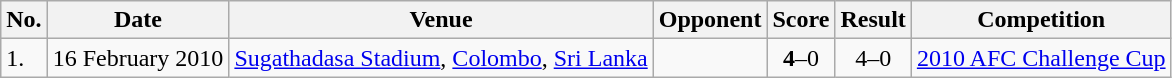<table class="wikitable">
<tr>
<th>No.</th>
<th>Date</th>
<th>Venue</th>
<th>Opponent</th>
<th>Score</th>
<th>Result</th>
<th>Competition</th>
</tr>
<tr>
<td>1.</td>
<td>16 February 2010</td>
<td><a href='#'>Sugathadasa Stadium</a>, <a href='#'>Colombo</a>, <a href='#'>Sri Lanka</a></td>
<td></td>
<td align=center><strong>4</strong>–0</td>
<td align=center>4–0</td>
<td><a href='#'>2010 AFC Challenge Cup</a></td>
</tr>
</table>
